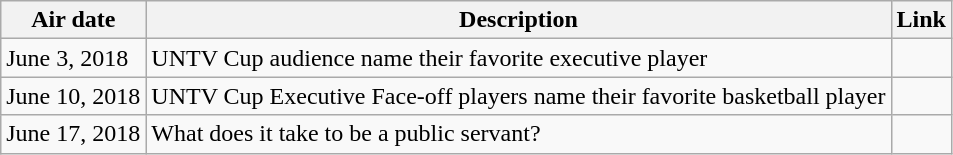<table class="wikitable sortable" style="text-align:left">
<tr>
<th>Air date</th>
<th>Description</th>
<th>Link</th>
</tr>
<tr>
<td>June 3, 2018</td>
<td>UNTV Cup audience name their favorite executive player</td>
<td align=center></td>
</tr>
<tr>
<td>June 10, 2018</td>
<td>UNTV Cup Executive Face-off players name their favorite basketball player</td>
<td align=center></td>
</tr>
<tr>
<td>June 17, 2018</td>
<td>What does it take to be a public servant?</td>
<td align=center></td>
</tr>
</table>
